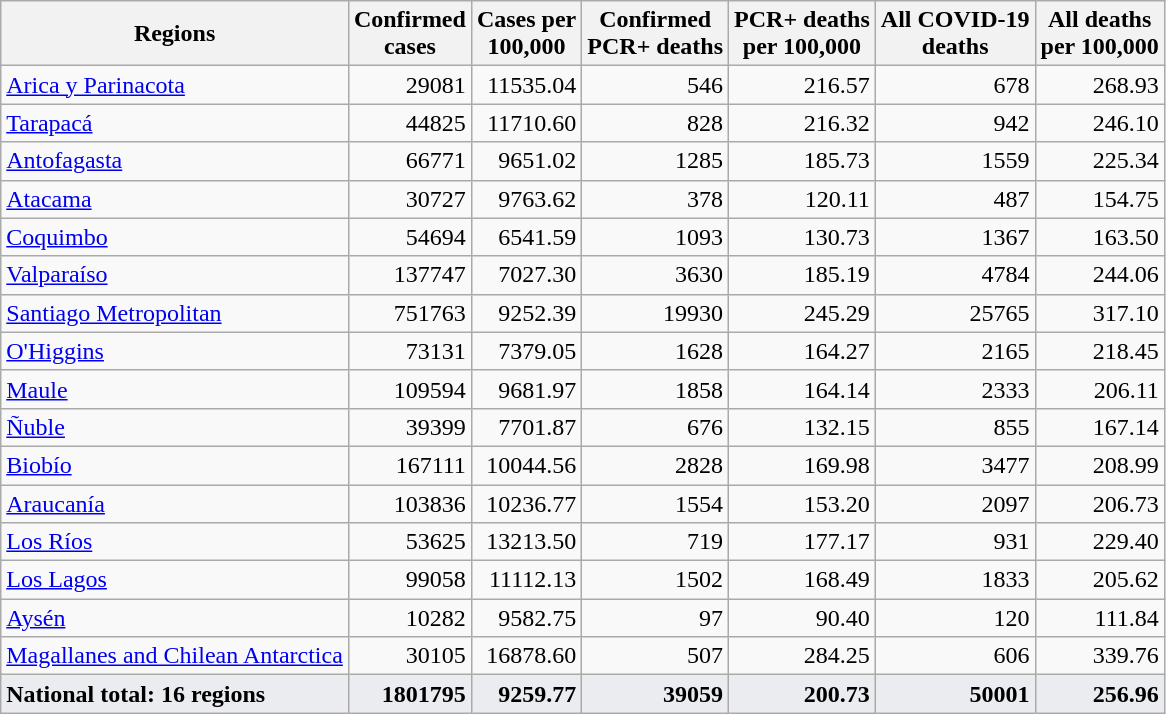<table class="wikitable sortable" style="text-align:right;">
<tr>
<th>Regions</th>
<th>Confirmed<br>cases</th>
<th>Cases per<br>100,000</th>
<th>Confirmed<br>PCR+ deaths</th>
<th>PCR+ deaths<br>per 100,000</th>
<th>All COVID-19<br>deaths</th>
<th>All deaths<br>per 100,000</th>
</tr>
<tr>
<td align=left> <a href='#'>Arica y Parinacota</a></td>
<td>29081</td>
<td>11535.04</td>
<td>546</td>
<td>216.57</td>
<td>678</td>
<td>268.93</td>
</tr>
<tr>
<td align=left> <a href='#'>Tarapacá</a></td>
<td>44825</td>
<td>11710.60</td>
<td>828</td>
<td>216.32</td>
<td>942</td>
<td>246.10</td>
</tr>
<tr>
<td align=left> <a href='#'>Antofagasta</a></td>
<td>66771</td>
<td>9651.02</td>
<td>1285</td>
<td>185.73</td>
<td>1559</td>
<td>225.34</td>
</tr>
<tr>
<td align=left> <a href='#'>Atacama</a></td>
<td>30727</td>
<td>9763.62</td>
<td>378</td>
<td>120.11</td>
<td>487</td>
<td>154.75</td>
</tr>
<tr>
<td align=left> <a href='#'>Coquimbo</a></td>
<td>54694</td>
<td>6541.59</td>
<td>1093</td>
<td>130.73</td>
<td>1367</td>
<td>163.50</td>
</tr>
<tr>
<td align=left> <a href='#'>Valparaíso</a></td>
<td>137747</td>
<td>7027.30</td>
<td>3630</td>
<td>185.19</td>
<td>4784</td>
<td>244.06</td>
</tr>
<tr>
<td align=left> <a href='#'>Santiago Metropolitan</a></td>
<td>751763</td>
<td>9252.39</td>
<td>19930</td>
<td>245.29</td>
<td>25765</td>
<td>317.10</td>
</tr>
<tr>
<td align=left> <a href='#'>O'Higgins</a></td>
<td>73131</td>
<td>7379.05</td>
<td>1628</td>
<td>164.27</td>
<td>2165</td>
<td>218.45</td>
</tr>
<tr>
<td align=left> <a href='#'>Maule</a></td>
<td>109594</td>
<td>9681.97</td>
<td>1858</td>
<td>164.14</td>
<td>2333</td>
<td>206.11</td>
</tr>
<tr>
<td align=left> <a href='#'>Ñuble</a></td>
<td>39399</td>
<td>7701.87</td>
<td>676</td>
<td>132.15</td>
<td>855</td>
<td>167.14</td>
</tr>
<tr>
<td align=left> <a href='#'>Biobío</a></td>
<td>167111</td>
<td>10044.56</td>
<td>2828</td>
<td>169.98</td>
<td>3477</td>
<td>208.99</td>
</tr>
<tr>
<td align=left> <a href='#'>Araucanía</a></td>
<td>103836</td>
<td>10236.77</td>
<td>1554</td>
<td>153.20</td>
<td>2097</td>
<td>206.73</td>
</tr>
<tr>
<td align=left> <a href='#'>Los Ríos</a></td>
<td>53625</td>
<td>13213.50</td>
<td>719</td>
<td>177.17</td>
<td>931</td>
<td>229.40</td>
</tr>
<tr>
<td align=left> <a href='#'>Los Lagos</a></td>
<td>99058</td>
<td>11112.13</td>
<td>1502</td>
<td>168.49</td>
<td>1833</td>
<td>205.62</td>
</tr>
<tr>
<td align=left> <a href='#'>Aysén</a></td>
<td>10282</td>
<td>9582.75</td>
<td>97</td>
<td>90.40</td>
<td>120</td>
<td>111.84</td>
</tr>
<tr>
<td align=left> <a href='#'>Magallanes and Chilean Antarctica</a></td>
<td>30105</td>
<td>16878.60</td>
<td>507</td>
<td>284.25</td>
<td>606</td>
<td>339.76</td>
</tr>
<tr bgcolor=#eaecf0>
<td align=left> <strong>National total: 16 regions</strong></td>
<td><strong>1801795</strong></td>
<td><strong>9259.77</strong></td>
<td><strong>39059</strong></td>
<td><strong>200.73</strong></td>
<td><strong>50001</strong></td>
<td><strong>256.96</strong></td>
</tr>
</table>
